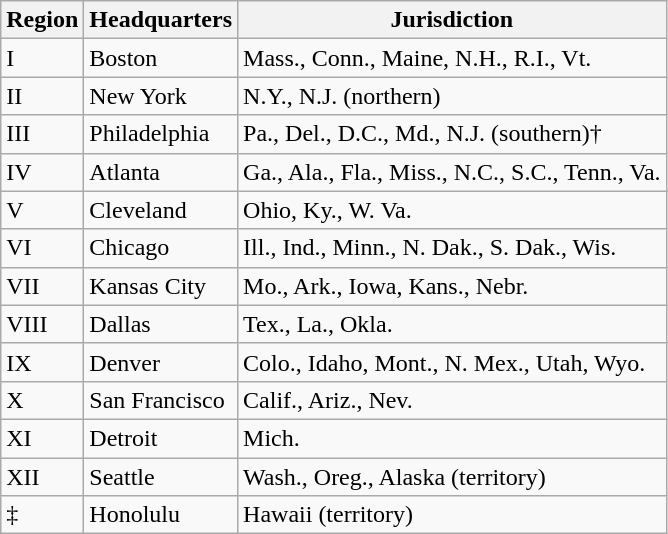<table class="wikitable">
<tr>
<th>Region</th>
<th>Headquarters</th>
<th>Jurisdiction </th>
</tr>
<tr>
<td>I</td>
<td>Boston</td>
<td>Mass., Conn., Maine, N.H., R.I., Vt.</td>
</tr>
<tr>
<td>II</td>
<td>New York</td>
<td>N.Y., N.J. (northern)</td>
</tr>
<tr>
<td>III</td>
<td>Philadelphia</td>
<td>Pa., Del., D.C., Md., N.J. (southern)†</td>
</tr>
<tr>
<td>IV</td>
<td>Atlanta</td>
<td>Ga., Ala., Fla., Miss., N.C., S.C., Tenn., Va.</td>
</tr>
<tr>
<td>V</td>
<td>Cleveland</td>
<td>Ohio, Ky., W. Va.</td>
</tr>
<tr>
<td>VI</td>
<td>Chicago</td>
<td>Ill., Ind., Minn., N. Dak., S. Dak., Wis.</td>
</tr>
<tr>
<td>VII</td>
<td>Kansas City</td>
<td>Mo., Ark., Iowa, Kans., Nebr.</td>
</tr>
<tr>
<td>VIII</td>
<td>Dallas</td>
<td>Tex., La., Okla.</td>
</tr>
<tr>
<td>IX</td>
<td>Denver</td>
<td>Colo., Idaho, Mont., N. Mex., Utah, Wyo.</td>
</tr>
<tr>
<td>X</td>
<td>San Francisco</td>
<td>Calif., Ariz., Nev.</td>
</tr>
<tr>
<td>XI</td>
<td>Detroit</td>
<td>Mich.</td>
</tr>
<tr>
<td>XII</td>
<td>Seattle</td>
<td>Wash., Oreg.,  Alaska (territory)</td>
</tr>
<tr>
<td>‡</td>
<td>Honolulu</td>
<td>Hawaii (territory)</td>
</tr>
</table>
